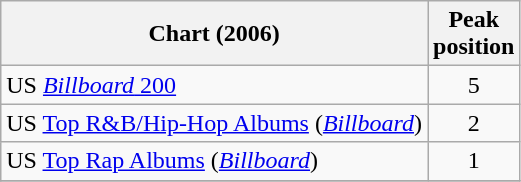<table class="wikitable sortable">
<tr>
<th align="left">Chart (2006)</th>
<th align="left">Peak<br>position</th>
</tr>
<tr>
<td>US <a href='#'><em>Billboard</em> 200</a></td>
<td align="center">5</td>
</tr>
<tr>
<td>US <a href='#'>Top R&B/Hip-Hop Albums</a> (<em><a href='#'>Billboard</a></em>)</td>
<td align="center">2</td>
</tr>
<tr>
<td>US <a href='#'>Top Rap Albums</a> (<em><a href='#'>Billboard</a></em>)</td>
<td align="center">1</td>
</tr>
<tr>
</tr>
</table>
